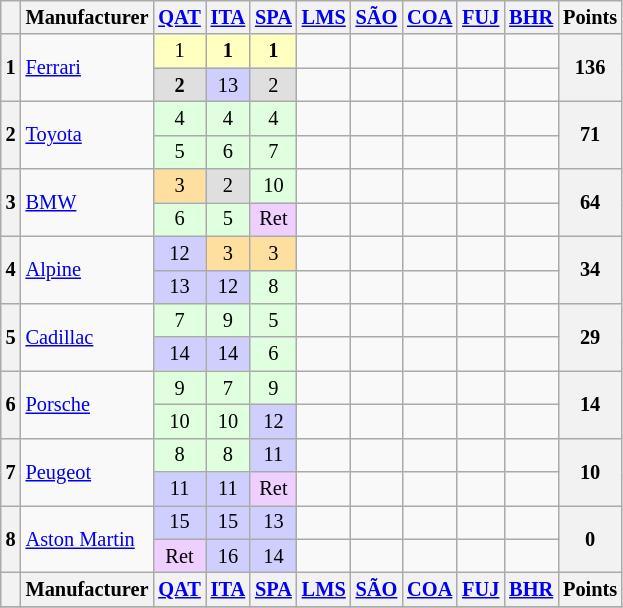<table class="wikitable" style="font-size:85%; text-align:center;">
<tr>
<th></th>
<th>Manufacturer</th>
<th><a href='#'>QAT</a><br></th>
<th><a href='#'>ITA</a><br></th>
<th><a href='#'>SPA</a><br></th>
<th><a href='#'>LMS</a><br></th>
<th><a href='#'>SÃO</a><br></th>
<th><a href='#'>COA</a><br></th>
<th><a href='#'>FUJ</a><br></th>
<th><a href='#'>BHR</a><br></th>
<th>Points</th>
</tr>
<tr>
<th rowspan=2>1</th>
<td rowspan=2 align="left"> <a href='#'>Ferrari</a></td>
<td style="background:#ffffbf;">1</td>
<td style="background:#ffffbf;"><strong>1</strong></td>
<td style="background:#ffffbf;"><strong>1</strong></td>
<td></td>
<td></td>
<td></td>
<td></td>
<td></td>
<th rowspan=2>136</th>
</tr>
<tr>
<td style="background:#dfdfdf;"><strong>2</strong></td>
<td style="background:#cfcfff;">13</td>
<td style="background:#dfdfdf;">2</td>
<td></td>
<td></td>
<td></td>
<td></td>
<td></td>
</tr>
<tr>
<th rowspan=2>2</th>
<td rowspan=2 align="left"> <a href='#'>Toyota</a></td>
<td style="background:#dfffdf;">4</td>
<td style="background:#dfffdf;">4</td>
<td style="background:#dfffdf;">4</td>
<td></td>
<td></td>
<td></td>
<td></td>
<td></td>
<th rowspan=2>71</th>
</tr>
<tr>
<td style="background:#dfffdf;">5</td>
<td style="background:#dfffdf;">6</td>
<td style="background:#dfffdf;">7</td>
<td></td>
<td></td>
<td></td>
<td></td>
<td></td>
</tr>
<tr>
<th rowspan=2>3</th>
<td rowspan=2 align="left"> <a href='#'>BMW</a></td>
<td style="background:#ffdf9f;">3</td>
<td style="background:#dfdfdf;">2</td>
<td style="background:#dfffdf;">10</td>
<td></td>
<td></td>
<td></td>
<td></td>
<td></td>
<th rowspan=2>64</th>
</tr>
<tr>
<td style="background:#dfffdf;">6</td>
<td style="background:#dfffdf;">5</td>
<td style="background:#efcfff;">Ret</td>
<td></td>
<td></td>
<td></td>
<td></td>
<td></td>
</tr>
<tr>
<th rowspan=2>4</th>
<td rowspan=2 align="left"> <a href='#'>Alpine</a></td>
<td style="background:#cfcfff;">12</td>
<td style="background:#ffdf9f;">3</td>
<td style="background:#ffdf9f;">3</td>
<td></td>
<td></td>
<td></td>
<td></td>
<td></td>
<th rowspan=2>34</th>
</tr>
<tr>
<td style="background:#cfcfff;">13</td>
<td style="background:#cfcfff;">12</td>
<td style="background:#dfffdf;">8</td>
<td></td>
<td></td>
<td></td>
<td></td>
<td></td>
</tr>
<tr>
<th rowspan=2>5</th>
<td rowspan=2 align="left"> <a href='#'>Cadillac</a></td>
<td style="background:#dfffdf;">7</td>
<td style="background:#dfffdf;">9</td>
<td style="background:#dfffdf;">5</td>
<td></td>
<td></td>
<td></td>
<td></td>
<td></td>
<th rowspan=2>29</th>
</tr>
<tr>
<td style="background:#cfcfff;">14</td>
<td style="background:#cfcfff;">14</td>
<td style="background:#dfffdf;">6</td>
<td></td>
<td></td>
<td></td>
<td></td>
<td></td>
</tr>
<tr>
<th rowspan=2>6</th>
<td rowspan=2 align="left"> <a href='#'>Porsche</a></td>
<td style="background:#dfffdf;">9</td>
<td style="background:#dfffdf;">7</td>
<td style="background:#dfffdf;">9</td>
<td></td>
<td></td>
<td></td>
<td></td>
<td></td>
<th rowspan=2>14</th>
</tr>
<tr>
<td style="background:#dfffdf;">10</td>
<td style="background:#dfffdf;">10</td>
<td style="background:#cfcfff;">12</td>
<td></td>
<td></td>
<td></td>
<td></td>
<td></td>
</tr>
<tr>
<th rowspan=2>7</th>
<td rowspan=2 align="left"> <a href='#'>Peugeot</a></td>
<td style="background:#dfffdf;">8</td>
<td style="background:#dfffdf;">8</td>
<td style="background:#cfcfff;">11</td>
<td></td>
<td></td>
<td></td>
<td></td>
<td></td>
<th rowspan=2>10</th>
</tr>
<tr>
<td style="background:#cfcfff;">11</td>
<td style="background:#cfcfff;">11</td>
<td style="background:#efcfff;">Ret</td>
<td></td>
<td></td>
<td></td>
<td></td>
<td></td>
</tr>
<tr>
<th rowspan=2>8</th>
<td rowspan=2 align="left"> <a href='#'>Aston Martin</a></td>
<td style="background:#cfcfff;">15</td>
<td style="background:#cfcfff;">15</td>
<td style="background:#cfcfff;">13</td>
<td></td>
<td></td>
<td></td>
<td></td>
<td></td>
<th rowspan=2>0</th>
</tr>
<tr>
<td style="background:#efcfff;">Ret</td>
<td style="background:#cfcfff;">16</td>
<td style="background:#cfcfff;">14</td>
<td></td>
<td></td>
<td></td>
<td></td>
<td></td>
</tr>
<tr>
<th></th>
<th>Manufacturer</th>
<th><a href='#'>QAT</a><br></th>
<th><a href='#'>ITA</a><br></th>
<th><a href='#'>SPA</a><br></th>
<th><a href='#'>LMS</a><br></th>
<th><a href='#'>SÃO</a><br></th>
<th><a href='#'>COA</a><br></th>
<th><a href='#'>FUJ</a><br></th>
<th><a href='#'>BHR</a><br></th>
<th>Points</th>
</tr>
<tr>
</tr>
</table>
